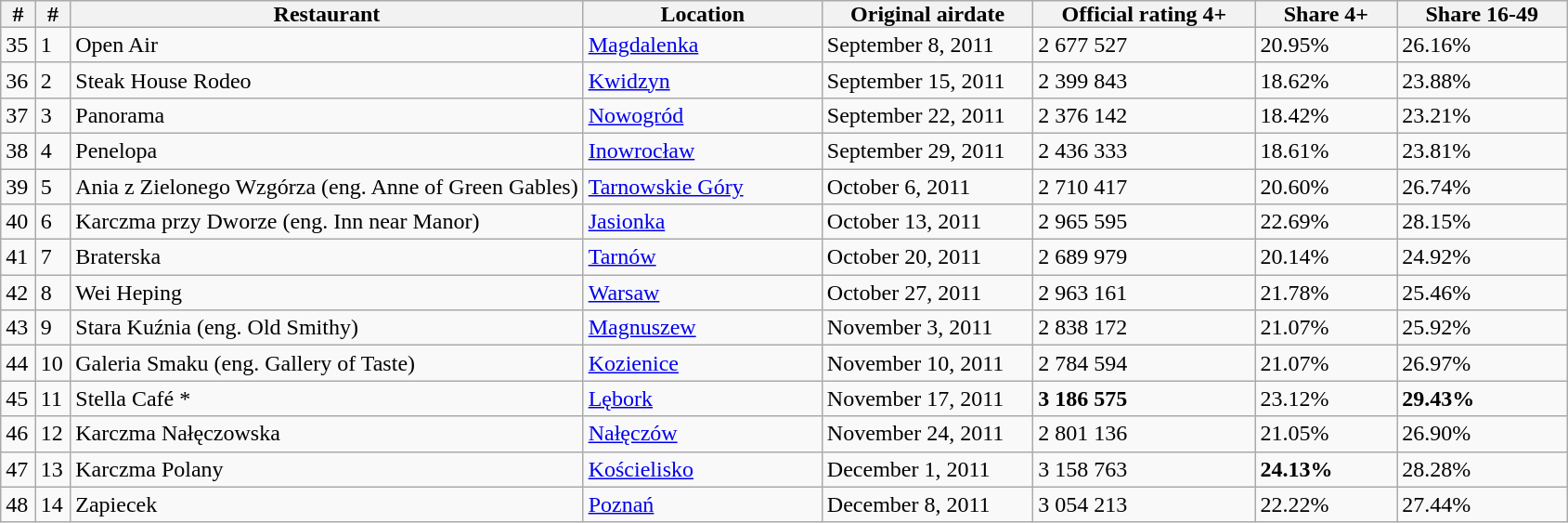<table class=wikitable>
<tr>
<th style="padding: 0px 8px">#</th>
<th style="padding: 0px 8px">#</th>
<th style="padding: 0px 35px">Restaurant</th>
<th style="padding: 0px 55px">Location</th>
<th style="padding: 0px 20px">Original airdate</th>
<th style="padding: 0px 20px">Official rating 4+</th>
<th style="padding: 0px 20px">Share 4+</th>
<th style="padding: 0px 20px">Share 16-49</th>
</tr>
<tr>
<td>35</td>
<td>1</td>
<td>Open Air </td>
<td><a href='#'>Magdalenka</a></td>
<td>September 8, 2011</td>
<td>2 677 527</td>
<td>20.95%</td>
<td>26.16%</td>
</tr>
<tr>
<td>36</td>
<td>2</td>
<td>Steak House Rodeo</td>
<td><a href='#'>Kwidzyn</a></td>
<td>September 15, 2011</td>
<td>2 399 843</td>
<td>18.62%</td>
<td>23.88%</td>
</tr>
<tr>
<td>37</td>
<td>3</td>
<td>Panorama </td>
<td><a href='#'>Nowogród</a></td>
<td>September 22, 2011</td>
<td>2 376 142</td>
<td>18.42%</td>
<td>23.21%</td>
</tr>
<tr>
<td>38</td>
<td>4</td>
<td>Penelopa</td>
<td><a href='#'>Inowrocław</a></td>
<td>September 29, 2011</td>
<td>2 436 333</td>
<td>18.61%</td>
<td>23.81%</td>
</tr>
<tr>
<td>39</td>
<td>5</td>
<td>Ania z Zielonego Wzgórza (eng. Anne of Green Gables) </td>
<td><a href='#'>Tarnowskie Góry</a></td>
<td>October 6, 2011</td>
<td>2 710 417</td>
<td>20.60%</td>
<td>26.74%</td>
</tr>
<tr>
<td>40</td>
<td>6</td>
<td>Karczma przy Dworze (eng. Inn near Manor)</td>
<td><a href='#'>Jasionka</a></td>
<td>October 13, 2011</td>
<td>2 965 595</td>
<td>22.69%</td>
<td>28.15%</td>
</tr>
<tr>
<td>41</td>
<td>7</td>
<td>Braterska</td>
<td><a href='#'>Tarnów</a></td>
<td>October 20, 2011</td>
<td>2 689 979</td>
<td>20.14%</td>
<td>24.92%</td>
</tr>
<tr>
<td>42</td>
<td>8</td>
<td>Wei Heping</td>
<td><a href='#'>Warsaw</a></td>
<td>October 27, 2011</td>
<td>2 963 161</td>
<td>21.78%</td>
<td>25.46%</td>
</tr>
<tr>
<td>43</td>
<td>9</td>
<td>Stara Kuźnia (eng. Old Smithy)</td>
<td><a href='#'>Magnuszew</a></td>
<td>November 3, 2011</td>
<td>2 838 172</td>
<td>21.07%</td>
<td>25.92%</td>
</tr>
<tr>
<td>44</td>
<td>10</td>
<td>Galeria Smaku (eng. Gallery of Taste)</td>
<td><a href='#'>Kozienice</a></td>
<td>November 10, 2011</td>
<td>2 784 594</td>
<td>21.07%</td>
<td>26.97%</td>
</tr>
<tr>
<td>45</td>
<td>11</td>
<td>Stella Café *</td>
<td><a href='#'>Lębork</a></td>
<td>November 17, 2011</td>
<td><strong>3 186 575</strong></td>
<td>23.12%</td>
<td><strong>29.43%</strong></td>
</tr>
<tr>
<td>46</td>
<td>12</td>
<td>Karczma Nałęczowska</td>
<td><a href='#'>Nałęczów</a></td>
<td>November 24, 2011</td>
<td>2 801 136</td>
<td>21.05%</td>
<td>26.90%</td>
</tr>
<tr>
<td>47</td>
<td>13</td>
<td>Karczma Polany</td>
<td><a href='#'>Kościelisko</a></td>
<td>December 1, 2011</td>
<td>3 158 763</td>
<td><strong>24.13%</strong></td>
<td>28.28%</td>
</tr>
<tr>
<td>48</td>
<td>14</td>
<td>Zapiecek </td>
<td><a href='#'>Poznań</a></td>
<td>December 8, 2011</td>
<td>3 054 213</td>
<td>22.22%</td>
<td>27.44%</td>
</tr>
</table>
